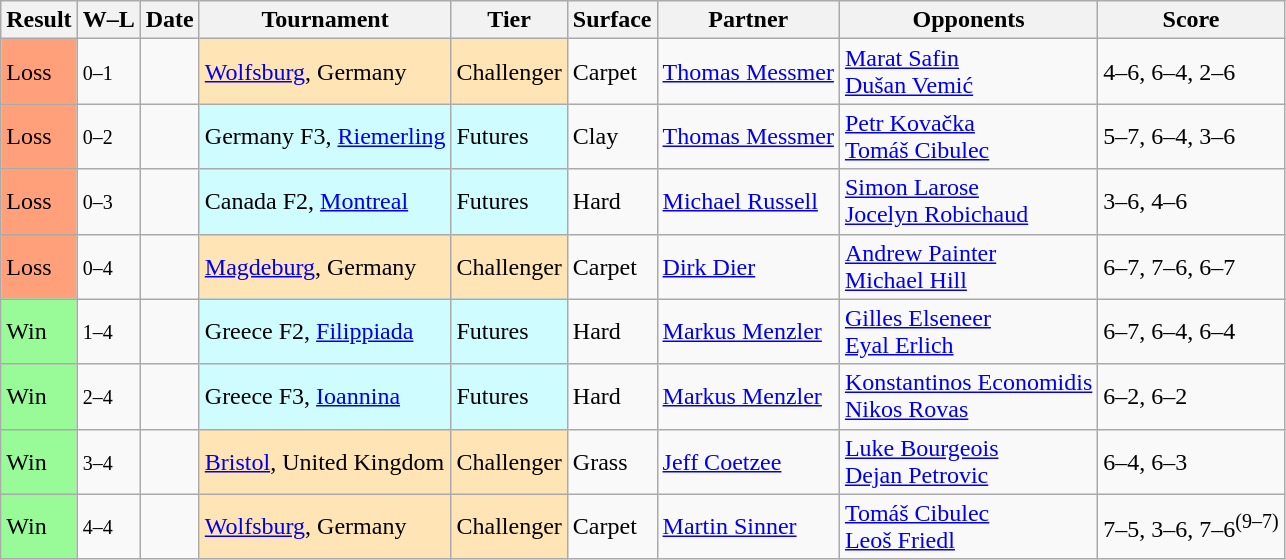<table class="sortable wikitable">
<tr>
<th>Result</th>
<th class="unsortable">W–L</th>
<th>Date</th>
<th>Tournament</th>
<th>Tier</th>
<th>Surface</th>
<th>Partner</th>
<th>Opponents</th>
<th class="unsortable">Score</th>
</tr>
<tr>
<td style="background:#ffa07a;">Loss</td>
<td><small>0–1</small></td>
<td></td>
<td style="background:moccasin;"><a href='#'>Wolfsburg</a>, Germany</td>
<td style="background:moccasin;">Challenger</td>
<td>Carpet</td>
<td> <a href='#'>Thomas Messmer</a></td>
<td> <a href='#'>Marat Safin</a> <br>  <a href='#'>Dušan Vemić</a></td>
<td>4–6, 6–4, 2–6</td>
</tr>
<tr>
<td style="background:#ffa07a;">Loss</td>
<td><small>0–2</small></td>
<td></td>
<td style="background:#cffcff;">Germany F3, <a href='#'>Riemerling</a></td>
<td style="background:#cffcff;">Futures</td>
<td>Clay</td>
<td> <a href='#'>Thomas Messmer</a></td>
<td> <a href='#'>Petr Kovačka</a> <br>  <a href='#'>Tomáš Cibulec</a></td>
<td>5–7, 6–4, 3–6</td>
</tr>
<tr>
<td style="background:#ffa07a;">Loss</td>
<td><small>0–3</small></td>
<td></td>
<td style="background:#cffcff;">Canada F2, <a href='#'>Montreal</a></td>
<td style="background:#cffcff;">Futures</td>
<td>Hard</td>
<td> <a href='#'>Michael Russell</a></td>
<td> <a href='#'>Simon Larose</a> <br>  <a href='#'>Jocelyn Robichaud</a></td>
<td>3–6, 4–6</td>
</tr>
<tr>
<td style="background:#ffa07a;">Loss</td>
<td><small>0–4</small></td>
<td></td>
<td style="background:moccasin;"><a href='#'>Magdeburg</a>, Germany</td>
<td style="background:moccasin;">Challenger</td>
<td>Carpet</td>
<td> <a href='#'>Dirk Dier</a></td>
<td> <a href='#'>Andrew Painter</a> <br>  <a href='#'>Michael Hill</a></td>
<td>6–7, 7–6, 6–7</td>
</tr>
<tr>
<td style="background:#98fb98;">Win</td>
<td><small>1–4</small></td>
<td></td>
<td style="background:#cffcff;">Greece F2, <a href='#'>Filippiada</a></td>
<td style="background:#cffcff;">Futures</td>
<td>Hard</td>
<td> <a href='#'>Markus Menzler</a></td>
<td> <a href='#'>Gilles Elseneer</a> <br>  <a href='#'>Eyal Erlich</a></td>
<td>6–7, 6–4, 6–4</td>
</tr>
<tr>
<td style="background:#98fb98;">Win</td>
<td><small>2–4</small></td>
<td></td>
<td style="background:#cffcff;">Greece F3, <a href='#'>Ioannina</a></td>
<td style="background:#cffcff;">Futures</td>
<td>Hard</td>
<td> <a href='#'>Markus Menzler</a></td>
<td> <a href='#'>Konstantinos Economidis</a> <br>  <a href='#'>Nikos Rovas</a></td>
<td>6–2, 6–2</td>
</tr>
<tr>
<td style="background:#98fb98;">Win</td>
<td><small>3–4</small></td>
<td></td>
<td style="background:moccasin;"><a href='#'>Bristol</a>, United Kingdom</td>
<td style="background:moccasin;">Challenger</td>
<td>Grass</td>
<td> <a href='#'>Jeff Coetzee</a></td>
<td> <a href='#'>Luke Bourgeois</a> <br>  <a href='#'>Dejan Petrovic</a></td>
<td>6–4, 6–3</td>
</tr>
<tr>
<td style="background:#98fb98;">Win</td>
<td><small>4–4</small></td>
<td></td>
<td style="background:moccasin;"><a href='#'>Wolfsburg</a>, Germany</td>
<td style="background:moccasin;">Challenger</td>
<td>Carpet</td>
<td> <a href='#'>Martin Sinner</a></td>
<td> <a href='#'>Tomáš Cibulec</a> <br>  <a href='#'>Leoš Friedl</a></td>
<td>7–5, 3–6, 7–6<sup>(9–7)</sup></td>
</tr>
</table>
